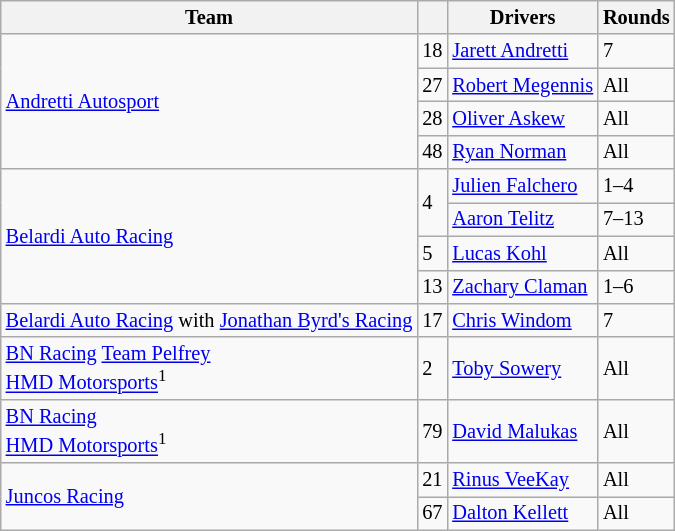<table class="wikitable sortable" style="font-size:85%">
<tr>
<th>Team</th>
<th></th>
<th>Drivers</th>
<th>Rounds</th>
</tr>
<tr>
<td rowspan="4"><a href='#'>Andretti Autosport</a></td>
<td>18</td>
<td> <a href='#'>Jarett Andretti</a></td>
<td>7</td>
</tr>
<tr>
<td>27</td>
<td> <a href='#'>Robert Megennis</a></td>
<td>All</td>
</tr>
<tr>
<td>28</td>
<td> <a href='#'>Oliver Askew</a></td>
<td>All</td>
</tr>
<tr>
<td>48</td>
<td> <a href='#'>Ryan Norman</a></td>
<td>All</td>
</tr>
<tr>
<td rowspan="4"><a href='#'>Belardi Auto Racing</a></td>
<td rowspan="2">4</td>
<td> <a href='#'>Julien Falchero</a></td>
<td>1–4</td>
</tr>
<tr>
<td> <a href='#'>Aaron Telitz</a></td>
<td>7–13</td>
</tr>
<tr>
<td>5</td>
<td> <a href='#'>Lucas Kohl</a></td>
<td>All</td>
</tr>
<tr>
<td>13</td>
<td> <a href='#'>Zachary Claman</a></td>
<td>1–6</td>
</tr>
<tr>
<td><a href='#'>Belardi Auto Racing</a> with <a href='#'>Jonathan Byrd's Racing</a></td>
<td>17</td>
<td> <a href='#'>Chris Windom</a></td>
<td>7</td>
</tr>
<tr>
<td rowspan="1"><a href='#'>BN Racing</a> <a href='#'>Team Pelfrey</a><br><a href='#'>HMD Motorsports</a><sup>1</sup></td>
<td>2</td>
<td> <a href='#'>Toby Sowery</a></td>
<td>All</td>
</tr>
<tr>
<td rowspan="1"><a href='#'>BN Racing</a><br><a href='#'>HMD Motorsports</a><sup>1</sup></td>
<td>79</td>
<td> <a href='#'>David Malukas</a></td>
<td>All</td>
</tr>
<tr>
<td rowspan="2"><a href='#'>Juncos Racing</a></td>
<td>21</td>
<td> <a href='#'>Rinus VeeKay</a></td>
<td>All</td>
</tr>
<tr>
<td>67</td>
<td> <a href='#'>Dalton Kellett</a></td>
<td>All</td>
</tr>
</table>
